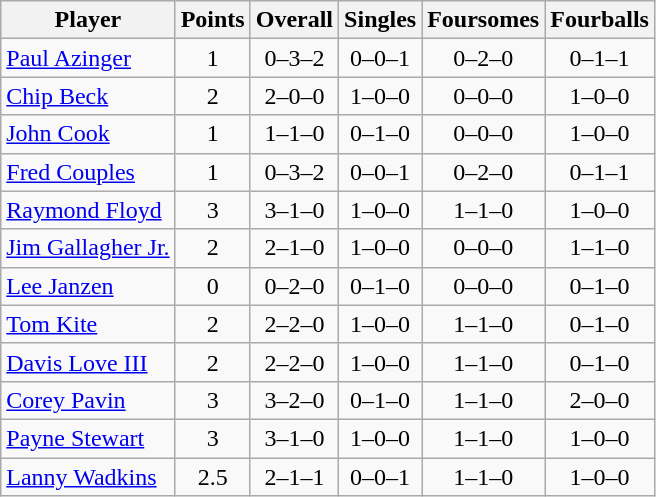<table class="wikitable sortable" style="text-align:center">
<tr>
<th>Player</th>
<th>Points</th>
<th>Overall</th>
<th>Singles</th>
<th>Foursomes</th>
<th>Fourballs</th>
</tr>
<tr>
<td align=left><a href='#'>Paul Azinger</a></td>
<td>1</td>
<td>0–3–2</td>
<td>0–0–1</td>
<td>0–2–0</td>
<td>0–1–1</td>
</tr>
<tr>
<td align=left><a href='#'>Chip Beck</a></td>
<td>2</td>
<td>2–0–0</td>
<td>1–0–0</td>
<td>0–0–0</td>
<td>1–0–0</td>
</tr>
<tr>
<td align=left><a href='#'>John Cook</a></td>
<td>1</td>
<td>1–1–0</td>
<td>0–1–0</td>
<td>0–0–0</td>
<td>1–0–0</td>
</tr>
<tr>
<td align=left><a href='#'>Fred Couples</a></td>
<td>1</td>
<td>0–3–2</td>
<td>0–0–1</td>
<td>0–2–0</td>
<td>0–1–1</td>
</tr>
<tr>
<td align=left><a href='#'>Raymond Floyd</a></td>
<td>3</td>
<td>3–1–0</td>
<td>1–0–0</td>
<td>1–1–0</td>
<td>1–0–0</td>
</tr>
<tr>
<td align=left><a href='#'>Jim Gallagher Jr.</a></td>
<td>2</td>
<td>2–1–0</td>
<td>1–0–0</td>
<td>0–0–0</td>
<td>1–1–0</td>
</tr>
<tr>
<td align=left><a href='#'>Lee Janzen</a></td>
<td>0</td>
<td>0–2–0</td>
<td>0–1–0</td>
<td>0–0–0</td>
<td>0–1–0</td>
</tr>
<tr>
<td align=left><a href='#'>Tom Kite</a></td>
<td>2</td>
<td>2–2–0</td>
<td>1–0–0</td>
<td>1–1–0</td>
<td>0–1–0</td>
</tr>
<tr>
<td align=left><a href='#'>Davis Love III</a></td>
<td>2</td>
<td>2–2–0</td>
<td>1–0–0</td>
<td>1–1–0</td>
<td>0–1–0</td>
</tr>
<tr>
<td align=left><a href='#'>Corey Pavin</a></td>
<td>3</td>
<td>3–2–0</td>
<td>0–1–0</td>
<td>1–1–0</td>
<td>2–0–0</td>
</tr>
<tr>
<td align=left><a href='#'>Payne Stewart</a></td>
<td>3</td>
<td>3–1–0</td>
<td>1–0–0</td>
<td>1–1–0</td>
<td>1–0–0</td>
</tr>
<tr>
<td align=left><a href='#'>Lanny Wadkins</a></td>
<td>2.5</td>
<td>2–1–1</td>
<td>0–0–1</td>
<td>1–1–0</td>
<td>1–0–0</td>
</tr>
</table>
